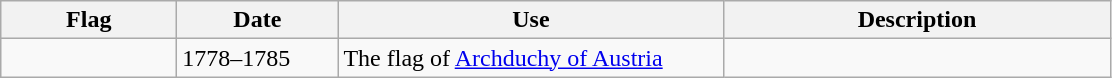<table class="wikitable">
<tr>
<th style="width:110px;">Flag</th>
<th style="width:100px;">Date</th>
<th style="width:250px;">Use</th>
<th style="width:250px;">Description</th>
</tr>
<tr>
<td></td>
<td>1778–1785</td>
<td>The flag of <a href='#'>Archduchy of Austria</a></td>
<td></td>
</tr>
</table>
